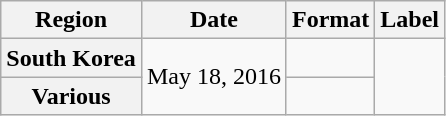<table class="wikitable plainrowheaders" style="text-align:center">
<tr>
<th>Region</th>
<th>Date</th>
<th>Format</th>
<th>Label</th>
</tr>
<tr>
<th scope="row">South Korea</th>
<td rowspan="2">May 18, 2016</td>
<td></td>
<td rowspan="2"></td>
</tr>
<tr>
<th scope="row">Various</th>
<td></td>
</tr>
</table>
